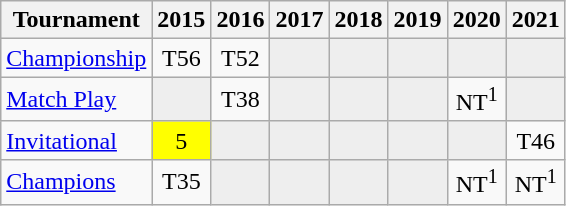<table class="wikitable" style="text-align:center;">
<tr>
<th>Tournament</th>
<th>2015</th>
<th>2016</th>
<th>2017</th>
<th>2018</th>
<th>2019</th>
<th>2020</th>
<th>2021</th>
</tr>
<tr>
<td align="left"><a href='#'>Championship</a></td>
<td>T56</td>
<td>T52</td>
<td style="background:#eeeeee;"></td>
<td style="background:#eeeeee;"></td>
<td style="background:#eeeeee;"></td>
<td style="background:#eeeeee;"></td>
<td style="background:#eeeeee;"></td>
</tr>
<tr>
<td align="left"><a href='#'>Match Play</a></td>
<td style="background:#eeeeee;"></td>
<td>T38</td>
<td style="background:#eeeeee;"></td>
<td style="background:#eeeeee;"></td>
<td style="background:#eeeeee;"></td>
<td>NT<sup>1</sup></td>
<td style="background:#eeeeee;"></td>
</tr>
<tr>
<td align="left"><a href='#'>Invitational</a></td>
<td style="background:yellow;">5</td>
<td style="background:#eeeeee;"></td>
<td style="background:#eeeeee;"></td>
<td style="background:#eeeeee;"></td>
<td style="background:#eeeeee;"></td>
<td style="background:#eeeeee;"></td>
<td>T46</td>
</tr>
<tr>
<td align="left"><a href='#'>Champions</a></td>
<td>T35</td>
<td style="background:#eeeeee;"></td>
<td style="background:#eeeeee;"></td>
<td style="background:#eeeeee;"></td>
<td style="background:#eeeeee;"></td>
<td>NT<sup>1</sup></td>
<td>NT<sup>1</sup></td>
</tr>
</table>
